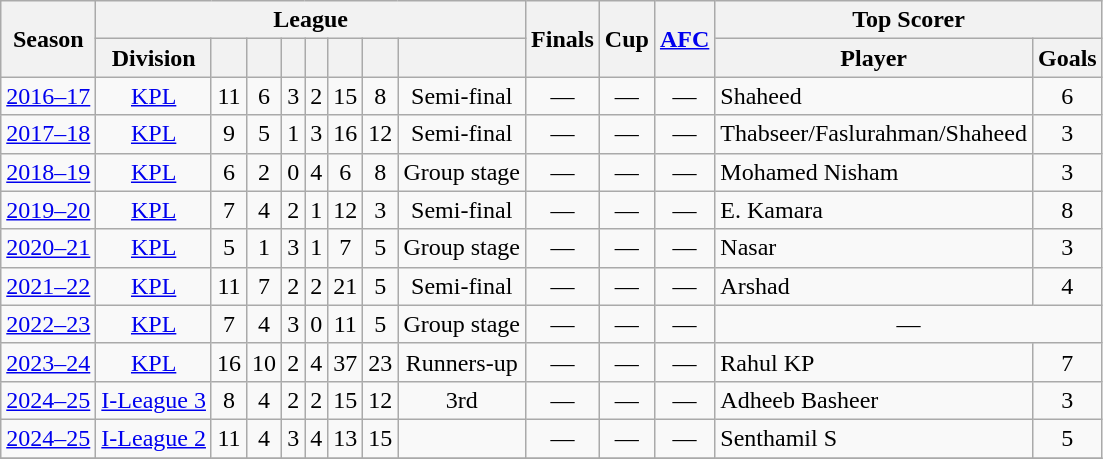<table class="wikitable sortable" style="text-align: center">
<tr>
<th scope="col" rowspan="2">Season</th>
<th colspan=8 class="unsortable">League</th>
<th scope="col" rowspan=2 class="unsortable"><strong>Finals</strong></th>
<th scope="col" rowspan=2 class="unsortable">Cup</th>
<th scope="col" rowspan=2 class="unsortable"><a href='#'>AFC</a></th>
<th scope="col" colspan=3 class="unsortable">Top Scorer</th>
</tr>
<tr>
<th class="unsortable">Division</th>
<th></th>
<th></th>
<th></th>
<th></th>
<th></th>
<th></th>
<th></th>
<th class="unsortable">Player</th>
<th class="unsortable">Goals</th>
</tr>
<tr>
<td><a href='#'>2016–17</a></td>
<td><a href='#'>KPL</a></td>
<td>11</td>
<td>6</td>
<td>3</td>
<td>2</td>
<td>15</td>
<td>8</td>
<td>Semi-final</td>
<td>—</td>
<td>—</td>
<td>—</td>
<td align=left> Shaheed</td>
<td>6</td>
</tr>
<tr>
<td><a href='#'>2017–18</a></td>
<td><a href='#'>KPL</a></td>
<td>9</td>
<td>5</td>
<td>1</td>
<td>3</td>
<td>16</td>
<td>12</td>
<td>Semi-final</td>
<td>—</td>
<td>—</td>
<td>—</td>
<td align=left> Thabseer/Faslurahman/Shaheed</td>
<td>3</td>
</tr>
<tr>
<td><a href='#'>2018–19</a></td>
<td><a href='#'>KPL</a></td>
<td>6</td>
<td>2</td>
<td>0</td>
<td>4</td>
<td>6</td>
<td>8</td>
<td>Group stage</td>
<td>—</td>
<td>—</td>
<td>—</td>
<td align=left> Mohamed Nisham</td>
<td>3</td>
</tr>
<tr>
<td><a href='#'>2019–20</a></td>
<td><a href='#'>KPL</a></td>
<td>7</td>
<td>4</td>
<td>2</td>
<td>1</td>
<td>12</td>
<td>3</td>
<td>Semi-final</td>
<td>—</td>
<td>—</td>
<td>—</td>
<td align=left> E. Kamara</td>
<td>8</td>
</tr>
<tr>
<td><a href='#'>2020–21</a></td>
<td><a href='#'>KPL</a></td>
<td>5</td>
<td>1</td>
<td>3</td>
<td>1</td>
<td>7</td>
<td>5</td>
<td>Group stage</td>
<td>—</td>
<td>—</td>
<td>—</td>
<td align=left> Nasar</td>
<td>3</td>
</tr>
<tr>
<td><a href='#'>2021–22</a></td>
<td><a href='#'>KPL</a></td>
<td>11</td>
<td>7</td>
<td>2</td>
<td>2</td>
<td>21</td>
<td>5</td>
<td>Semi-final</td>
<td>—</td>
<td>—</td>
<td>—</td>
<td align=left> Arshad</td>
<td>4</td>
</tr>
<tr>
<td><a href='#'>2022–23</a></td>
<td><a href='#'>KPL</a></td>
<td>7</td>
<td>4</td>
<td>3</td>
<td>0</td>
<td>11</td>
<td>5</td>
<td>Group stage</td>
<td>—</td>
<td>—</td>
<td>—</td>
<td colspan=2 align=center>—</td>
</tr>
<tr>
<td><a href='#'>2023–24</a></td>
<td><a href='#'>KPL</a></td>
<td>16</td>
<td>10</td>
<td>2</td>
<td>4</td>
<td>37</td>
<td>23</td>
<td>Runners-up</td>
<td>—</td>
<td>—</td>
<td>—</td>
<td align=left> Rahul KP</td>
<td>7</td>
</tr>
<tr>
<td><a href='#'>2024–25</a></td>
<td><a href='#'>I-League 3</a></td>
<td>8</td>
<td>4</td>
<td>2</td>
<td>2</td>
<td>15</td>
<td>12</td>
<td>3rd</td>
<td>—</td>
<td>—</td>
<td>—</td>
<td align=left> Adheeb Basheer</td>
<td>3</td>
</tr>
<tr>
<td><a href='#'>2024–25</a></td>
<td><a href='#'>I-League 2</a></td>
<td>11</td>
<td>4</td>
<td>3</td>
<td>4</td>
<td>13</td>
<td>15</td>
<td></td>
<td>—</td>
<td>—</td>
<td>—</td>
<td align=left>Senthamil S</td>
<td>5</td>
</tr>
<tr>
</tr>
</table>
